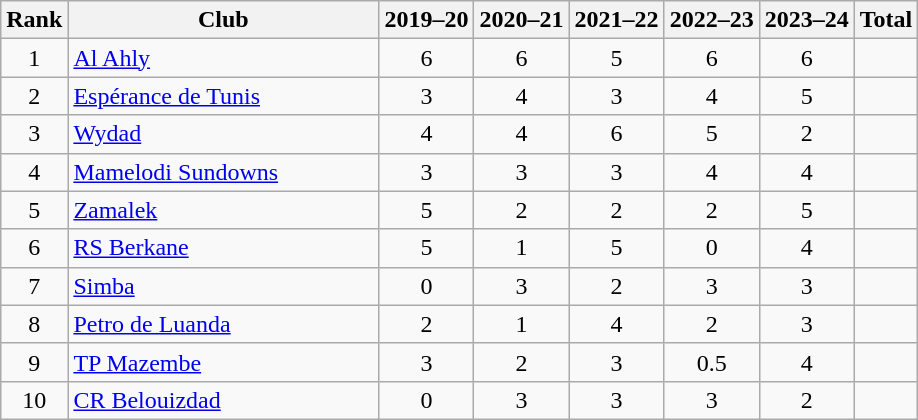<table class="wikitable sortable" style="text-align: center;">
<tr>
<th>Rank</th>
<th width=200>Club</th>
<th>2019–20<br></th>
<th>2020–21<br></th>
<th>2021–22<br></th>
<th>2022–23<br></th>
<th>2023–24<br></th>
<th>Total</th>
</tr>
<tr>
<td>1</td>
<td align=left> <a href='#'>Al Ahly</a></td>
<td>6</td>
<td>6</td>
<td>5</td>
<td>6</td>
<td>6</td>
<td><strong></strong></td>
</tr>
<tr>
<td>2</td>
<td align="left"> <a href='#'>Espérance de Tunis</a></td>
<td>3</td>
<td>4</td>
<td>3</td>
<td>4</td>
<td>5</td>
<td><strong></strong></td>
</tr>
<tr>
<td>3</td>
<td align=left> <a href='#'>Wydad</a></td>
<td>4</td>
<td>4</td>
<td>6</td>
<td>5</td>
<td>2</td>
<td><strong></strong></td>
</tr>
<tr>
<td>4</td>
<td align="left"> <a href='#'>Mamelodi Sundowns</a></td>
<td>3</td>
<td>3</td>
<td>3</td>
<td>4</td>
<td>4</td>
<td><strong></strong></td>
</tr>
<tr>
<td>5</td>
<td align="left"> <a href='#'>Zamalek</a></td>
<td>5</td>
<td>2</td>
<td>2</td>
<td>2</td>
<td>5</td>
<td><strong></strong></td>
</tr>
<tr>
<td>6</td>
<td align="left"> <a href='#'>RS Berkane</a></td>
<td>5</td>
<td>1</td>
<td>5</td>
<td>0</td>
<td>4</td>
<td><strong></strong></td>
</tr>
<tr>
<td>7</td>
<td align="left"> <a href='#'>Simba</a></td>
<td>0</td>
<td>3</td>
<td>2</td>
<td>3</td>
<td>3</td>
<td><strong></strong></td>
</tr>
<tr>
<td>8</td>
<td align="left"> <a href='#'>Petro de Luanda</a></td>
<td>2</td>
<td>1</td>
<td>4</td>
<td>2</td>
<td>3</td>
<td><strong></strong></td>
</tr>
<tr>
<td>9</td>
<td align="left"> <a href='#'>TP Mazembe</a></td>
<td>3</td>
<td>2</td>
<td>3</td>
<td>0.5</td>
<td>4</td>
<td><strong></strong></td>
</tr>
<tr>
<td>10</td>
<td align="left"> <a href='#'>CR Belouizdad</a></td>
<td>0</td>
<td>3</td>
<td>3</td>
<td>3</td>
<td>2</td>
<td><strong></strong></td>
</tr>
</table>
